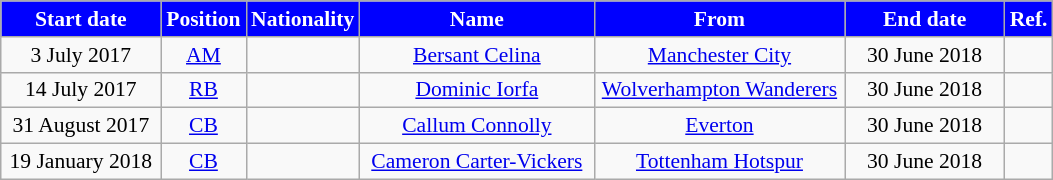<table class="wikitable"  style="text-align:center; font-size:90%; ">
<tr>
<th style="background:#0000FF; color:white; width:100px;">Start date</th>
<th style="background:#0000FF; color:white; width:50px;">Position</th>
<th style="background:#0000FF; color:white; width:50px;">Nationality</th>
<th style="background:#0000FF; color:white; width:150px;">Name</th>
<th style="background:#0000FF; color:white; width:160px;">From</th>
<th style="background:#0000FF; color:white; width:100px;">End date</th>
<th style="background:#0000FF; color:white; width:25px;">Ref.</th>
</tr>
<tr>
<td>3 July 2017</td>
<td><a href='#'>AM</a></td>
<td></td>
<td><a href='#'>Bersant Celina</a></td>
<td> <a href='#'>Manchester City</a></td>
<td>30 June 2018</td>
<td></td>
</tr>
<tr>
<td>14 July 2017</td>
<td><a href='#'>RB</a></td>
<td></td>
<td><a href='#'>Dominic Iorfa</a></td>
<td> <a href='#'>Wolverhampton Wanderers</a></td>
<td>30 June 2018</td>
<td></td>
</tr>
<tr>
<td>31 August 2017</td>
<td><a href='#'>CB</a></td>
<td></td>
<td><a href='#'>Callum Connolly</a></td>
<td> <a href='#'>Everton</a></td>
<td>30 June 2018</td>
<td></td>
</tr>
<tr>
<td>19 January 2018</td>
<td><a href='#'>CB</a></td>
<td></td>
<td><a href='#'>Cameron Carter-Vickers</a></td>
<td> <a href='#'>Tottenham Hotspur</a></td>
<td>30 June 2018</td>
<td></td>
</tr>
</table>
